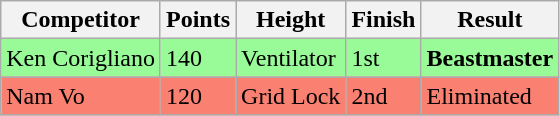<table class="wikitable sortable">
<tr>
<th>Competitor</th>
<th>Points</th>
<th>Height</th>
<th>Finish</th>
<th>Result</th>
</tr>
<tr style="background-color:#98fb98">
<td> Ken Corigliano</td>
<td>140</td>
<td>Ventilator</td>
<td>1st</td>
<td><strong>Beastmaster</strong></td>
</tr>
<tr style="background-color:#fa8072">
<td> Nam Vo</td>
<td>120</td>
<td>Grid Lock</td>
<td>2nd</td>
<td>Eliminated</td>
</tr>
</table>
